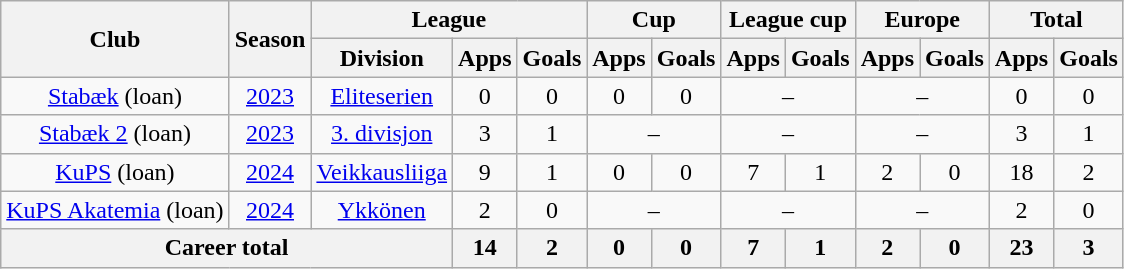<table class="wikitable" style="text-align:center">
<tr>
<th rowspan="2">Club</th>
<th rowspan="2">Season</th>
<th colspan="3">League</th>
<th colspan="2">Cup</th>
<th colspan="2">League cup</th>
<th colspan="2">Europe</th>
<th colspan="2">Total</th>
</tr>
<tr>
<th>Division</th>
<th>Apps</th>
<th>Goals</th>
<th>Apps</th>
<th>Goals</th>
<th>Apps</th>
<th>Goals</th>
<th>Apps</th>
<th>Goals</th>
<th>Apps</th>
<th>Goals</th>
</tr>
<tr>
<td><a href='#'>Stabæk</a> (loan)</td>
<td><a href='#'>2023</a></td>
<td><a href='#'>Eliteserien</a></td>
<td>0</td>
<td>0</td>
<td>0</td>
<td>0</td>
<td colspan=2>–</td>
<td colspan=2>–</td>
<td>0</td>
<td>0</td>
</tr>
<tr>
<td><a href='#'>Stabæk 2</a> (loan)</td>
<td><a href='#'>2023</a></td>
<td><a href='#'>3. divisjon</a></td>
<td>3</td>
<td>1</td>
<td colspan=2>–</td>
<td colspan=2>–</td>
<td colspan=2>–</td>
<td>3</td>
<td>1</td>
</tr>
<tr>
<td><a href='#'>KuPS</a> (loan)</td>
<td><a href='#'>2024</a></td>
<td><a href='#'>Veikkausliiga</a></td>
<td>9</td>
<td>1</td>
<td>0</td>
<td>0</td>
<td>7</td>
<td>1</td>
<td>2</td>
<td>0</td>
<td>18</td>
<td>2</td>
</tr>
<tr>
<td><a href='#'>KuPS Akatemia</a> (loan)</td>
<td><a href='#'>2024</a></td>
<td><a href='#'>Ykkönen</a></td>
<td>2</td>
<td>0</td>
<td colspan=2>–</td>
<td colspan=2>–</td>
<td colspan=2>–</td>
<td>2</td>
<td>0</td>
</tr>
<tr>
<th colspan="3">Career total</th>
<th>14</th>
<th>2</th>
<th>0</th>
<th>0</th>
<th>7</th>
<th>1</th>
<th>2</th>
<th>0</th>
<th>23</th>
<th>3</th>
</tr>
</table>
